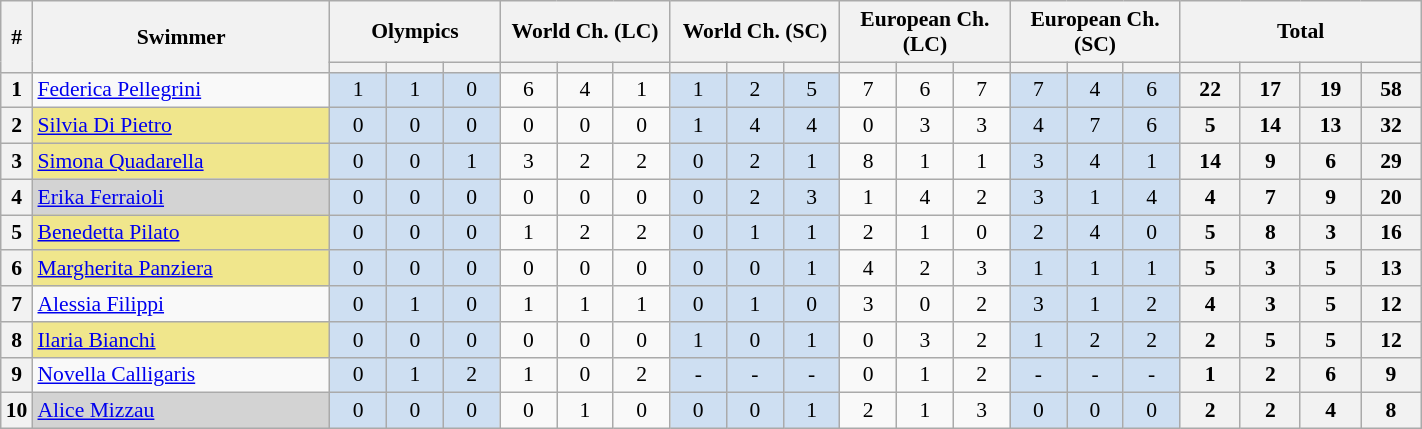<table class="wikitable" width=75% style="font-size:90%; text-align:center;">
<tr>
<th rowspan=2 width=2%>#</th>
<th rowspan=2 width=21%>Swimmer</th>
<th colspan=3 width=12%>Olympics</th>
<th colspan=3 width=12%>World Ch. (LC)</th>
<th colspan=3 width=12%>World Ch. (SC)</th>
<th colspan=3 width=12%>European Ch. (LC)</th>
<th colspan=3 width=12%>European Ch. (SC)</th>
<th colspan=4 width=17%>Total</th>
</tr>
<tr>
<th></th>
<th></th>
<th></th>
<th></th>
<th></th>
<th></th>
<th></th>
<th></th>
<th></th>
<th></th>
<th></th>
<th></th>
<th></th>
<th></th>
<th></th>
<th></th>
<th></th>
<th></th>
<th></th>
</tr>
<tr>
<th>1</th>
<td align=left><a href='#'>Federica Pellegrini</a></td>
<td bgcolor=#cedff2>1</td>
<td bgcolor=#cedff2>1</td>
<td bgcolor=#cedff2>0</td>
<td>6</td>
<td>4</td>
<td>1</td>
<td bgcolor=#cedff2>1</td>
<td bgcolor=#cedff2>2</td>
<td bgcolor=#cedff2>5</td>
<td>7</td>
<td>6</td>
<td>7</td>
<td bgcolor=#cedff2>7</td>
<td bgcolor=#cedff2>4</td>
<td bgcolor=#cedff2>6</td>
<th>22</th>
<th>17</th>
<th>19</th>
<th>58</th>
</tr>
<tr>
<th>2</th>
<td align=left bgcolor=Khaki><a href='#'>Silvia Di Pietro</a></td>
<td bgcolor=#cedff2>0</td>
<td bgcolor=#cedff2>0</td>
<td bgcolor=#cedff2>0</td>
<td>0</td>
<td>0</td>
<td>0</td>
<td bgcolor=#cedff2>1</td>
<td bgcolor=#cedff2>4</td>
<td bgcolor=#cedff2>4</td>
<td>0</td>
<td>3</td>
<td>3</td>
<td bgcolor=#cedff2>4</td>
<td bgcolor=#cedff2>7</td>
<td bgcolor=#cedff2>6</td>
<th>5</th>
<th>14</th>
<th>13</th>
<th>32</th>
</tr>
<tr>
<th>3</th>
<td align=left bgcolor=Khaki><a href='#'>Simona Quadarella</a></td>
<td bgcolor=#cedff2>0</td>
<td bgcolor=#cedff2>0</td>
<td bgcolor=#cedff2>1</td>
<td>3</td>
<td>2</td>
<td>2</td>
<td bgcolor=#cedff2>0</td>
<td bgcolor=#cedff2>2</td>
<td bgcolor=#cedff2>1</td>
<td>8</td>
<td>1</td>
<td>1</td>
<td bgcolor=#cedff2>3</td>
<td bgcolor=#cedff2>4</td>
<td bgcolor=#cedff2>1</td>
<th>14</th>
<th>9</th>
<th>6</th>
<th>29</th>
</tr>
<tr>
<th>4</th>
<td align=left bgcolor=lightgrey><a href='#'>Erika Ferraioli</a></td>
<td bgcolor=#cedff2>0</td>
<td bgcolor=#cedff2>0</td>
<td bgcolor=#cedff2>0</td>
<td>0</td>
<td>0</td>
<td>0</td>
<td bgcolor=#cedff2>0</td>
<td bgcolor=#cedff2>2</td>
<td bgcolor=#cedff2>3</td>
<td>1</td>
<td>4</td>
<td>2</td>
<td bgcolor=#cedff2>3</td>
<td bgcolor=#cedff2>1</td>
<td bgcolor=#cedff2>4</td>
<th>4</th>
<th>7</th>
<th>9</th>
<th>20</th>
</tr>
<tr>
<th>5</th>
<td align=left bgcolor=Khaki><a href='#'>Benedetta Pilato</a></td>
<td bgcolor=#cedff2>0</td>
<td bgcolor=#cedff2>0</td>
<td bgcolor=#cedff2>0</td>
<td>1</td>
<td>2</td>
<td>2</td>
<td bgcolor=#cedff2>0</td>
<td bgcolor=#cedff2>1</td>
<td bgcolor=#cedff2>1</td>
<td>2</td>
<td>1</td>
<td>0</td>
<td bgcolor=#cedff2>2</td>
<td bgcolor=#cedff2>4</td>
<td bgcolor=#cedff2>0</td>
<th>5</th>
<th>8</th>
<th>3</th>
<th>16</th>
</tr>
<tr>
<th>6</th>
<td align=left bgcolor=Khaki><a href='#'>Margherita Panziera</a></td>
<td bgcolor=#cedff2>0</td>
<td bgcolor=#cedff2>0</td>
<td bgcolor=#cedff2>0</td>
<td>0</td>
<td>0</td>
<td>0</td>
<td bgcolor=#cedff2>0</td>
<td bgcolor=#cedff2>0</td>
<td bgcolor=#cedff2>1</td>
<td>4</td>
<td>2</td>
<td>3</td>
<td bgcolor=#cedff2>1</td>
<td bgcolor=#cedff2>1</td>
<td bgcolor=#cedff2>1</td>
<th>5</th>
<th>3</th>
<th>5</th>
<th>13</th>
</tr>
<tr>
<th>7</th>
<td align=left><a href='#'>Alessia Filippi</a></td>
<td bgcolor=#cedff2>0</td>
<td bgcolor=#cedff2>1</td>
<td bgcolor=#cedff2>0</td>
<td>1</td>
<td>1</td>
<td>1</td>
<td bgcolor=#cedff2>0</td>
<td bgcolor=#cedff2>1</td>
<td bgcolor=#cedff2>0</td>
<td>3</td>
<td>0</td>
<td>2</td>
<td bgcolor=#cedff2>3</td>
<td bgcolor=#cedff2>1</td>
<td bgcolor=#cedff2>2</td>
<th>4</th>
<th>3</th>
<th>5</th>
<th>12</th>
</tr>
<tr>
<th>8</th>
<td align=left bgcolor=Khaki><a href='#'>Ilaria Bianchi</a></td>
<td bgcolor=#cedff2>0</td>
<td bgcolor=#cedff2>0</td>
<td bgcolor=#cedff2>0</td>
<td>0</td>
<td>0</td>
<td>0</td>
<td bgcolor=#cedff2>1</td>
<td bgcolor=#cedff2>0</td>
<td bgcolor=#cedff2>1</td>
<td>0</td>
<td>3</td>
<td>2</td>
<td bgcolor=#cedff2>1</td>
<td bgcolor=#cedff2>2</td>
<td bgcolor=#cedff2>2</td>
<th>2</th>
<th>5</th>
<th>5</th>
<th>12</th>
</tr>
<tr>
<th>9</th>
<td align=left><a href='#'>Novella Calligaris</a></td>
<td bgcolor=#cedff2>0</td>
<td bgcolor=#cedff2>1</td>
<td bgcolor=#cedff2>2</td>
<td>1</td>
<td>0</td>
<td>2</td>
<td bgcolor=#cedff2>-</td>
<td bgcolor=#cedff2>-</td>
<td bgcolor=#cedff2>-</td>
<td>0</td>
<td>1</td>
<td>2</td>
<td bgcolor=#cedff2>-</td>
<td bgcolor=#cedff2>-</td>
<td bgcolor=#cedff2>-</td>
<th>1</th>
<th>2</th>
<th>6</th>
<th>9</th>
</tr>
<tr>
<th>10</th>
<td align=left bgcolor=lightgrey><a href='#'>Alice Mizzau</a></td>
<td bgcolor=#cedff2>0</td>
<td bgcolor=#cedff2>0</td>
<td bgcolor=#cedff2>0</td>
<td>0</td>
<td>1</td>
<td>0</td>
<td bgcolor=#cedff2>0</td>
<td bgcolor=#cedff2>0</td>
<td bgcolor=#cedff2>1</td>
<td>2</td>
<td>1</td>
<td>3</td>
<td bgcolor=#cedff2>0</td>
<td bgcolor=#cedff2>0</td>
<td bgcolor=#cedff2>0</td>
<th>2</th>
<th>2</th>
<th>4</th>
<th>8</th>
</tr>
</table>
